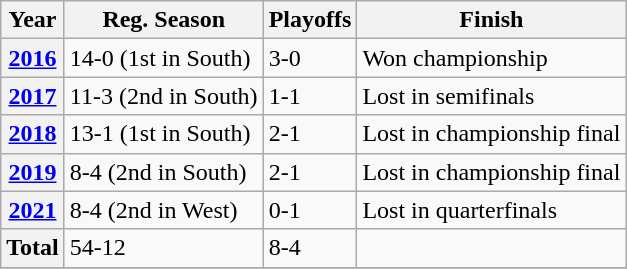<table class="wikitable">
<tr>
<th>Year</th>
<th>Reg. Season</th>
<th>Playoffs</th>
<th>Finish</th>
</tr>
<tr>
<th><a href='#'>2016</a></th>
<td>14-0 (1st in South)</td>
<td>3-0</td>
<td>Won championship</td>
</tr>
<tr>
<th><a href='#'>2017</a></th>
<td>11-3 (2nd in South)</td>
<td>1-1</td>
<td>Lost in semifinals</td>
</tr>
<tr>
<th><a href='#'>2018</a></th>
<td>13-1 (1st in South)</td>
<td>2-1</td>
<td>Lost in championship final</td>
</tr>
<tr>
<th><a href='#'>2019</a></th>
<td>8-4 (2nd in South)</td>
<td>2-1</td>
<td>Lost in championship final</td>
</tr>
<tr>
<th><a href='#'>2021</a></th>
<td>8-4 (2nd in West)</td>
<td>0-1</td>
<td>Lost in quarterfinals</td>
</tr>
<tr>
<th>Total</th>
<td>54-12</td>
<td>8-4</td>
<td></td>
</tr>
<tr>
</tr>
</table>
